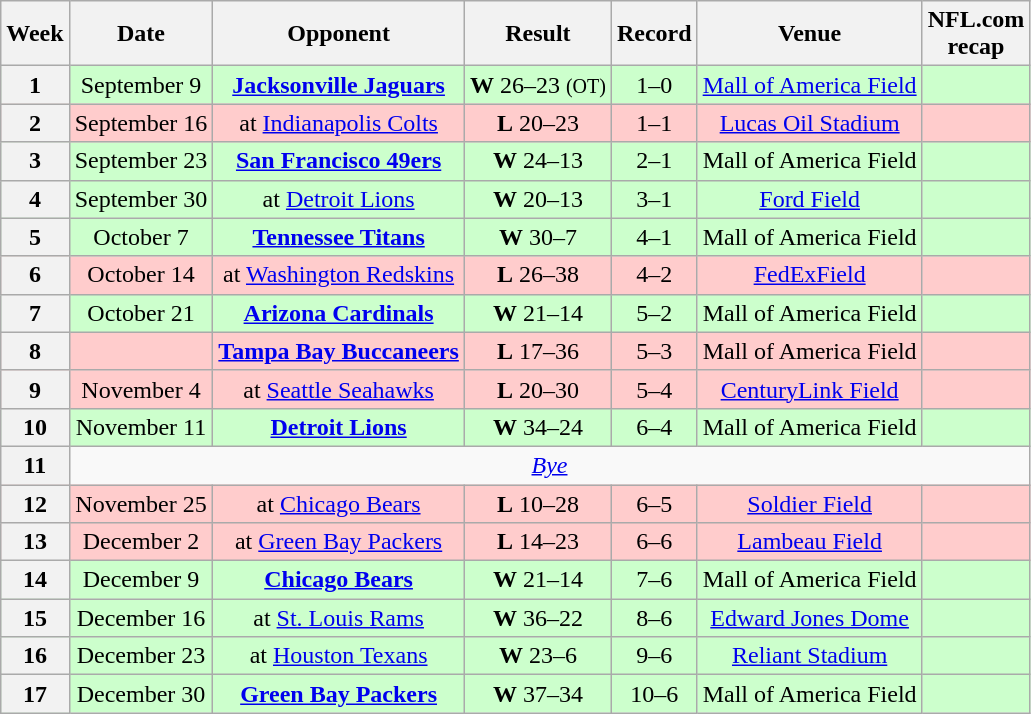<table class="wikitable" style="text-align:center">
<tr>
<th>Week</th>
<th>Date</th>
<th>Opponent</th>
<th>Result</th>
<th>Record</th>
<th>Venue</th>
<th>NFL.com<br>recap</th>
</tr>
<tr style="background:#cfc">
<th>1</th>
<td>September 9</td>
<td><strong><a href='#'>Jacksonville Jaguars</a></strong></td>
<td><strong>W</strong> 26–23 <small>(OT)</small></td>
<td>1–0</td>
<td><a href='#'>Mall of America Field</a></td>
<td></td>
</tr>
<tr style="background:#fcc">
<th>2</th>
<td>September 16</td>
<td>at <a href='#'>Indianapolis Colts</a></td>
<td><strong>L</strong> 20–23</td>
<td>1–1</td>
<td><a href='#'>Lucas Oil Stadium</a></td>
<td></td>
</tr>
<tr style="background:#cfc">
<th>3</th>
<td>September 23</td>
<td><strong><a href='#'>San Francisco 49ers</a></strong></td>
<td><strong>W</strong> 24–13</td>
<td>2–1</td>
<td>Mall of America Field</td>
<td></td>
</tr>
<tr style="background:#cfc">
<th>4</th>
<td>September 30</td>
<td>at <a href='#'>Detroit Lions</a></td>
<td><strong>W</strong> 20–13</td>
<td>3–1</td>
<td><a href='#'>Ford Field</a></td>
<td></td>
</tr>
<tr style="background:#cfc">
<th>5</th>
<td>October 7</td>
<td><strong><a href='#'>Tennessee Titans</a></strong></td>
<td><strong>W</strong> 30–7</td>
<td>4–1</td>
<td>Mall of America Field</td>
<td></td>
</tr>
<tr style="background:#fcc">
<th>6</th>
<td>October 14</td>
<td>at <a href='#'>Washington Redskins</a></td>
<td><strong>L</strong> 26–38</td>
<td>4–2</td>
<td><a href='#'>FedExField</a></td>
<td></td>
</tr>
<tr style="background:#cfc">
<th>7</th>
<td>October 21</td>
<td><strong><a href='#'>Arizona Cardinals</a></strong></td>
<td><strong>W</strong> 21–14</td>
<td>5–2</td>
<td>Mall of America Field</td>
<td></td>
</tr>
<tr style="background:#fcc">
<th>8</th>
<td></td>
<td><strong><a href='#'>Tampa Bay Buccaneers</a></strong></td>
<td><strong>L</strong> 17–36</td>
<td>5–3</td>
<td>Mall of America Field</td>
<td></td>
</tr>
<tr style="background:#fcc">
<th>9</th>
<td>November 4</td>
<td>at <a href='#'>Seattle Seahawks</a></td>
<td><strong>L</strong> 20–30</td>
<td>5–4</td>
<td><a href='#'>CenturyLink Field</a></td>
<td></td>
</tr>
<tr style="background:#cfc">
<th>10</th>
<td>November 11</td>
<td><strong><a href='#'>Detroit Lions</a></strong></td>
<td><strong>W</strong> 34–24</td>
<td>6–4</td>
<td>Mall of America Field</td>
<td></td>
</tr>
<tr>
<th>11</th>
<td colspan="8"><em><a href='#'>Bye</a></em></td>
</tr>
<tr style="background:#fcc">
<th>12</th>
<td>November 25</td>
<td>at <a href='#'>Chicago Bears</a></td>
<td><strong>L</strong> 10–28</td>
<td>6–5</td>
<td><a href='#'>Soldier Field</a></td>
<td></td>
</tr>
<tr style="background:#fcc">
<th>13</th>
<td>December 2</td>
<td>at <a href='#'>Green Bay Packers</a></td>
<td><strong>L</strong> 14–23</td>
<td>6–6</td>
<td><a href='#'>Lambeau Field</a></td>
<td></td>
</tr>
<tr style="background:#cfc">
<th>14</th>
<td>December 9</td>
<td><strong><a href='#'>Chicago Bears</a></strong></td>
<td><strong>W</strong> 21–14</td>
<td>7–6</td>
<td>Mall of America Field</td>
<td></td>
</tr>
<tr style="background:#cfc">
<th>15</th>
<td>December 16</td>
<td>at <a href='#'>St. Louis Rams</a></td>
<td><strong>W</strong> 36–22</td>
<td>8–6</td>
<td><a href='#'>Edward Jones Dome</a></td>
<td></td>
</tr>
<tr style="background:#cfc">
<th>16</th>
<td>December 23</td>
<td>at <a href='#'>Houston Texans</a></td>
<td><strong>W</strong> 23–6</td>
<td>9–6</td>
<td><a href='#'>Reliant Stadium</a></td>
<td></td>
</tr>
<tr style="background:#cfc">
<th>17</th>
<td>December 30</td>
<td><strong><a href='#'>Green Bay Packers</a></strong></td>
<td><strong>W</strong> 37–34</td>
<td>10–6</td>
<td>Mall of America Field</td>
<td></td>
</tr>
</table>
